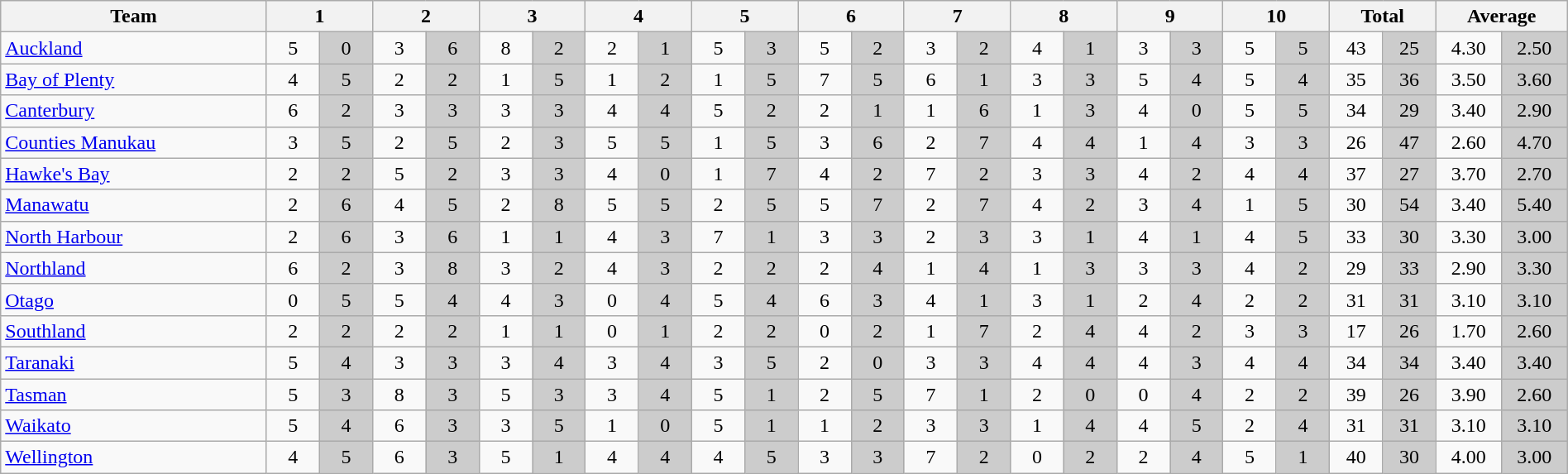<table class="wikitable" style="text-align:center;width:100%">
<tr>
<th style="width:10%">Team</th>
<th style="width:4%" colspan=2>1</th>
<th style="width:4%" colspan=2>2</th>
<th style="width:4%" colspan=2>3</th>
<th style="width:4%" colspan=2>4</th>
<th style="width:4%" colspan=2>5</th>
<th style="width:4%" colspan=2>6</th>
<th style="width:4%" colspan=2>7</th>
<th style="width:4%" colspan=2>8</th>
<th style="width:4%" colspan=2>9</th>
<th style="width:4%" colspan=2>10</th>
<th style="width:4%" colspan=2>Total</th>
<th style="width:4%" colspan=2>Average</th>
</tr>
<tr>
<td style="text-align:left"><a href='#'>Auckland</a></td>
<td>5</td>
<td style="background:#ccc">0</td>
<td>3</td>
<td style="background:#ccc">6</td>
<td>8</td>
<td style="background:#ccc">2</td>
<td>2</td>
<td style="background:#ccc">1</td>
<td>5</td>
<td style="background:#ccc">3</td>
<td>5</td>
<td style="background:#ccc">2</td>
<td>3</td>
<td style="background:#ccc">2</td>
<td>4</td>
<td style="background:#ccc">1</td>
<td>3</td>
<td style="background:#ccc">3</td>
<td>5</td>
<td style="background:#ccc">5</td>
<td>43</td>
<td style="background:#ccc">25</td>
<td>4.30</td>
<td style="background:#ccc">2.50</td>
</tr>
<tr>
<td style="text-align:left"><a href='#'>Bay of Plenty</a></td>
<td>4</td>
<td style="background:#ccc">5</td>
<td>2</td>
<td style="background:#ccc">2</td>
<td>1</td>
<td style="background:#ccc">5</td>
<td>1</td>
<td style="background:#ccc">2</td>
<td>1</td>
<td style="background:#ccc">5</td>
<td>7</td>
<td style="background:#ccc">5</td>
<td>6</td>
<td style="background:#ccc">1</td>
<td>3</td>
<td style="background:#ccc">3</td>
<td>5</td>
<td style="background:#ccc">4</td>
<td>5</td>
<td style="background:#ccc">4</td>
<td>35</td>
<td style="background:#ccc">36</td>
<td>3.50</td>
<td style="background:#ccc">3.60</td>
</tr>
<tr>
<td style="text-align:left"><a href='#'>Canterbury</a></td>
<td>6</td>
<td style="background:#ccc">2</td>
<td>3</td>
<td style="background:#ccc">3</td>
<td>3</td>
<td style="background:#ccc">3</td>
<td>4</td>
<td style="background:#ccc">4</td>
<td>5</td>
<td style="background:#ccc">2</td>
<td>2</td>
<td style="background:#ccc">1</td>
<td>1</td>
<td style="background:#ccc">6</td>
<td>1</td>
<td style="background:#ccc">3</td>
<td>4</td>
<td style="background:#ccc">0</td>
<td>5</td>
<td style="background:#ccc">5</td>
<td>34</td>
<td style="background:#ccc">29</td>
<td>3.40</td>
<td style="background:#ccc">2.90</td>
</tr>
<tr>
<td style="text-align:left"><a href='#'>Counties Manukau</a></td>
<td>3</td>
<td style="background:#ccc">5</td>
<td>2</td>
<td style="background:#ccc">5</td>
<td>2</td>
<td style="background:#ccc">3</td>
<td>5</td>
<td style="background:#ccc">5</td>
<td>1</td>
<td style="background:#ccc">5</td>
<td>3</td>
<td style="background:#ccc">6</td>
<td>2</td>
<td style="background:#ccc">7</td>
<td>4</td>
<td style="background:#ccc">4</td>
<td>1</td>
<td style="background:#ccc">4</td>
<td>3</td>
<td style="background:#ccc">3</td>
<td>26</td>
<td style="background:#ccc">47</td>
<td>2.60</td>
<td style="background:#ccc">4.70</td>
</tr>
<tr>
<td style="text-align:left"><a href='#'>Hawke's Bay</a></td>
<td>2</td>
<td style="background:#ccc">2</td>
<td>5</td>
<td style="background:#ccc">2</td>
<td>3</td>
<td style="background:#ccc">3</td>
<td>4</td>
<td style="background:#ccc">0</td>
<td>1</td>
<td style="background:#ccc">7</td>
<td>4</td>
<td style="background:#ccc">2</td>
<td>7</td>
<td style="background:#ccc">2</td>
<td>3</td>
<td style="background:#ccc">3</td>
<td>4</td>
<td style="background:#ccc">2</td>
<td>4</td>
<td style="background:#ccc">4</td>
<td>37</td>
<td style="background:#ccc">27</td>
<td>3.70</td>
<td style="background:#ccc">2.70</td>
</tr>
<tr>
<td style="text-align:left"><a href='#'>Manawatu</a></td>
<td>2</td>
<td style="background:#ccc">6</td>
<td>4</td>
<td style="background:#ccc">5</td>
<td>2</td>
<td style="background:#ccc">8</td>
<td>5</td>
<td style="background:#ccc">5</td>
<td>2</td>
<td style="background:#ccc">5</td>
<td>5</td>
<td style="background:#ccc">7</td>
<td>2</td>
<td style="background:#ccc">7</td>
<td>4</td>
<td style="background:#ccc">2</td>
<td>3</td>
<td style="background:#ccc">4</td>
<td>1</td>
<td style="background:#ccc">5</td>
<td>30</td>
<td style="background:#ccc">54</td>
<td>3.40</td>
<td style="background:#ccc">5.40</td>
</tr>
<tr>
<td style="text-align:left"><a href='#'>North Harbour</a></td>
<td>2</td>
<td style="background:#ccc">6</td>
<td>3</td>
<td style="background:#ccc">6</td>
<td>1</td>
<td style="background:#ccc">1</td>
<td>4</td>
<td style="background:#ccc">3</td>
<td>7</td>
<td style="background:#ccc">1</td>
<td>3</td>
<td style="background:#ccc">3</td>
<td>2</td>
<td style="background:#ccc">3</td>
<td>3</td>
<td style="background:#ccc">1</td>
<td>4</td>
<td style="background:#ccc">1</td>
<td>4</td>
<td style="background:#ccc">5</td>
<td>33</td>
<td style="background:#ccc">30</td>
<td>3.30</td>
<td style="background:#ccc">3.00</td>
</tr>
<tr>
<td style="text-align:left"><a href='#'>Northland</a></td>
<td>6</td>
<td style="background:#ccc">2</td>
<td>3</td>
<td style="background:#ccc">8</td>
<td>3</td>
<td style="background:#ccc">2</td>
<td>4</td>
<td style="background:#ccc">3</td>
<td>2</td>
<td style="background:#ccc">2</td>
<td>2</td>
<td style="background:#ccc">4</td>
<td>1</td>
<td style="background:#ccc">4</td>
<td>1</td>
<td style="background:#ccc">3</td>
<td>3</td>
<td style="background:#ccc">3</td>
<td>4</td>
<td style="background:#ccc">2</td>
<td>29</td>
<td style="background:#ccc">33</td>
<td>2.90</td>
<td style="background:#ccc">3.30</td>
</tr>
<tr>
<td style="text-align:left"><a href='#'>Otago</a></td>
<td>0</td>
<td style="background:#ccc">5</td>
<td>5</td>
<td style="background:#ccc">4</td>
<td>4</td>
<td style="background:#ccc">3</td>
<td>0</td>
<td style="background:#ccc">4</td>
<td>5</td>
<td style="background:#ccc">4</td>
<td>6</td>
<td style="background:#ccc">3</td>
<td>4</td>
<td style="background:#ccc">1</td>
<td>3</td>
<td style="background:#ccc">1</td>
<td>2</td>
<td style="background:#ccc">4</td>
<td>2</td>
<td style="background:#ccc">2</td>
<td>31</td>
<td style="background:#ccc">31</td>
<td>3.10</td>
<td style="background:#ccc">3.10</td>
</tr>
<tr>
<td style="text-align:left"><a href='#'>Southland</a></td>
<td>2</td>
<td style="background:#ccc">2</td>
<td>2</td>
<td style="background:#ccc">2</td>
<td>1</td>
<td style="background:#ccc">1</td>
<td>0</td>
<td style="background:#ccc">1</td>
<td>2</td>
<td style="background:#ccc">2</td>
<td>0</td>
<td style="background:#ccc">2</td>
<td>1</td>
<td style="background:#ccc">7</td>
<td>2</td>
<td style="background:#ccc">4</td>
<td>4</td>
<td style="background:#ccc">2</td>
<td>3</td>
<td style="background:#ccc">3</td>
<td>17</td>
<td style="background:#ccc">26</td>
<td>1.70</td>
<td style="background:#ccc">2.60</td>
</tr>
<tr>
<td style="text-align:left"><a href='#'>Taranaki</a></td>
<td>5</td>
<td style="background:#ccc">4</td>
<td>3</td>
<td style="background:#ccc">3</td>
<td>3</td>
<td style="background:#ccc">4</td>
<td>3</td>
<td style="background:#ccc">4</td>
<td>3</td>
<td style="background:#ccc">5</td>
<td>2</td>
<td style="background:#ccc">0</td>
<td>3</td>
<td style="background:#ccc">3</td>
<td>4</td>
<td style="background:#ccc">4</td>
<td>4</td>
<td style="background:#ccc">3</td>
<td>4</td>
<td style="background:#ccc">4</td>
<td>34</td>
<td style="background:#ccc">34</td>
<td>3.40</td>
<td style="background:#ccc">3.40</td>
</tr>
<tr>
<td style="text-align:left"><a href='#'>Tasman</a></td>
<td>5</td>
<td style="background:#ccc">3</td>
<td>8</td>
<td style="background:#ccc">3</td>
<td>5</td>
<td style="background:#ccc">3</td>
<td>3</td>
<td style="background:#ccc">4</td>
<td>5</td>
<td style="background:#ccc">1</td>
<td>2</td>
<td style="background:#ccc">5</td>
<td>7</td>
<td style="background:#ccc">1</td>
<td>2</td>
<td style="background:#ccc">0</td>
<td>0</td>
<td style="background:#ccc">4</td>
<td>2</td>
<td style="background:#ccc">2</td>
<td>39</td>
<td style="background:#ccc">26</td>
<td>3.90</td>
<td style="background:#ccc">2.60</td>
</tr>
<tr>
<td style="text-align:left"><a href='#'>Waikato</a></td>
<td>5</td>
<td style="background:#ccc">4</td>
<td>6</td>
<td style="background:#ccc">3</td>
<td>3</td>
<td style="background:#ccc">5</td>
<td>1</td>
<td style="background:#ccc">0</td>
<td>5</td>
<td style="background:#ccc">1</td>
<td>1</td>
<td style="background:#ccc">2</td>
<td>3</td>
<td style="background:#ccc">3</td>
<td>1</td>
<td style="background:#ccc">4</td>
<td>4</td>
<td style="background:#ccc">5</td>
<td>2</td>
<td style="background:#ccc">4</td>
<td>31</td>
<td style="background:#ccc">31</td>
<td>3.10</td>
<td style="background:#ccc">3.10</td>
</tr>
<tr>
<td style="text-align:left"><a href='#'>Wellington</a></td>
<td>4</td>
<td style="background:#ccc">5</td>
<td>6</td>
<td style="background:#ccc">3</td>
<td>5</td>
<td style="background:#ccc">1</td>
<td>4</td>
<td style="background:#ccc">4</td>
<td>4</td>
<td style="background:#ccc">5</td>
<td>3</td>
<td style="background:#ccc">3</td>
<td>7</td>
<td style="background:#ccc">2</td>
<td>0</td>
<td style="background:#ccc">2</td>
<td>2</td>
<td style="background:#ccc">4</td>
<td>5</td>
<td style="background:#ccc">1</td>
<td>40</td>
<td style="background:#ccc">30</td>
<td>4.00</td>
<td style="background:#ccc">3.00</td>
</tr>
</table>
